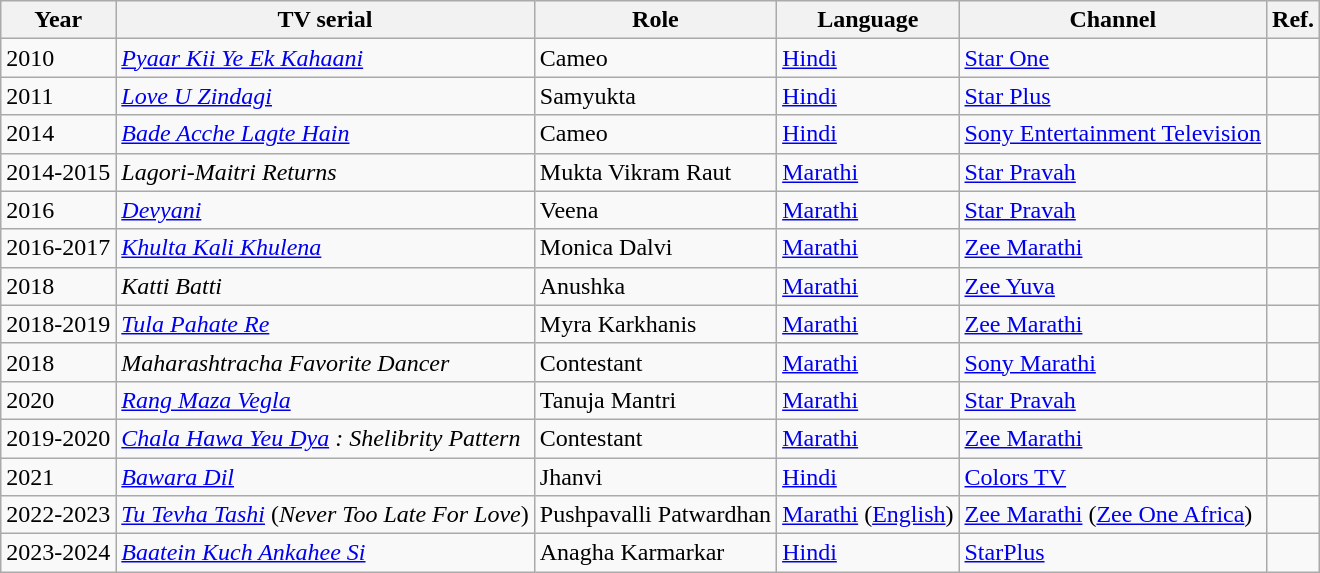<table Class="wikitable">
<tr>
<th>Year</th>
<th>TV serial</th>
<th>Role</th>
<th>Language</th>
<th>Channel</th>
<th>Ref.</th>
</tr>
<tr>
<td>2010</td>
<td><em><a href='#'>Pyaar Kii Ye Ek Kahaani</a></em></td>
<td>Cameo</td>
<td><a href='#'>Hindi</a></td>
<td><a href='#'>Star One</a></td>
<td></td>
</tr>
<tr>
<td>2011</td>
<td><em><a href='#'>Love U Zindagi</a></em></td>
<td>Samyukta</td>
<td><a href='#'>Hindi</a></td>
<td><a href='#'>Star Plus</a></td>
<td></td>
</tr>
<tr>
<td>2014</td>
<td><em><a href='#'>Bade Acche Lagte Hain</a></em></td>
<td>Cameo</td>
<td><a href='#'>Hindi</a></td>
<td><a href='#'>Sony Entertainment Television</a></td>
<td></td>
</tr>
<tr>
<td>2014-2015</td>
<td><em>Lagori-Maitri Returns</em></td>
<td>Mukta Vikram Raut</td>
<td><a href='#'>Marathi</a></td>
<td><a href='#'>Star Pravah</a></td>
<td></td>
</tr>
<tr>
<td>2016</td>
<td><em><a href='#'>Devyani</a></em></td>
<td>Veena</td>
<td><a href='#'>Marathi</a></td>
<td><a href='#'>Star Pravah</a></td>
<td></td>
</tr>
<tr>
<td>2016-2017</td>
<td><em><a href='#'>Khulta Kali Khulena</a></em></td>
<td>Monica Dalvi</td>
<td><a href='#'>Marathi</a></td>
<td><a href='#'>Zee Marathi</a></td>
<td></td>
</tr>
<tr>
<td>2018</td>
<td><em>Katti Batti</em></td>
<td>Anushka</td>
<td><a href='#'>Marathi</a></td>
<td><a href='#'>Zee Yuva</a></td>
<td></td>
</tr>
<tr>
<td>2018-2019</td>
<td><em><a href='#'>Tula Pahate Re</a></em></td>
<td>Myra Karkhanis</td>
<td><a href='#'>Marathi</a></td>
<td><a href='#'>Zee Marathi</a></td>
<td></td>
</tr>
<tr>
<td>2018</td>
<td><em>Maharashtracha Favorite Dancer</em></td>
<td>Contestant</td>
<td><a href='#'>Marathi</a></td>
<td><a href='#'>Sony Marathi</a></td>
<td></td>
</tr>
<tr>
<td>2020</td>
<td><em><a href='#'>Rang Maza Vegla</a></em></td>
<td>Tanuja Mantri</td>
<td><a href='#'>Marathi</a></td>
<td><a href='#'>Star Pravah</a></td>
<td></td>
</tr>
<tr>
<td>2019-2020</td>
<td><em><a href='#'>Chala Hawa Yeu Dya</a> : Shelibrity Pattern</em></td>
<td>Contestant</td>
<td><a href='#'>Marathi</a></td>
<td><a href='#'>Zee Marathi</a></td>
<td></td>
</tr>
<tr>
<td>2021</td>
<td><em><a href='#'>Bawara Dil</a></em></td>
<td>Jhanvi</td>
<td><a href='#'>Hindi</a></td>
<td><a href='#'>Colors TV</a></td>
<td></td>
</tr>
<tr>
<td>2022-2023</td>
<td><em><a href='#'>Tu Tevha Tashi</a></em> (<em>Never Too Late For Love</em>)</td>
<td>Pushpavalli Patwardhan</td>
<td><a href='#'>Marathi</a> (<a href='#'>English</a>)</td>
<td><a href='#'>Zee Marathi</a> (<a href='#'>Zee One Africa</a>)</td>
<td></td>
</tr>
<tr>
<td>2023-2024</td>
<td><em><a href='#'>Baatein Kuch Ankahee Si</a></em></td>
<td>Anagha Karmarkar</td>
<td><a href='#'>Hindi</a></td>
<td><a href='#'>StarPlus</a></td>
<td></td>
</tr>
</table>
